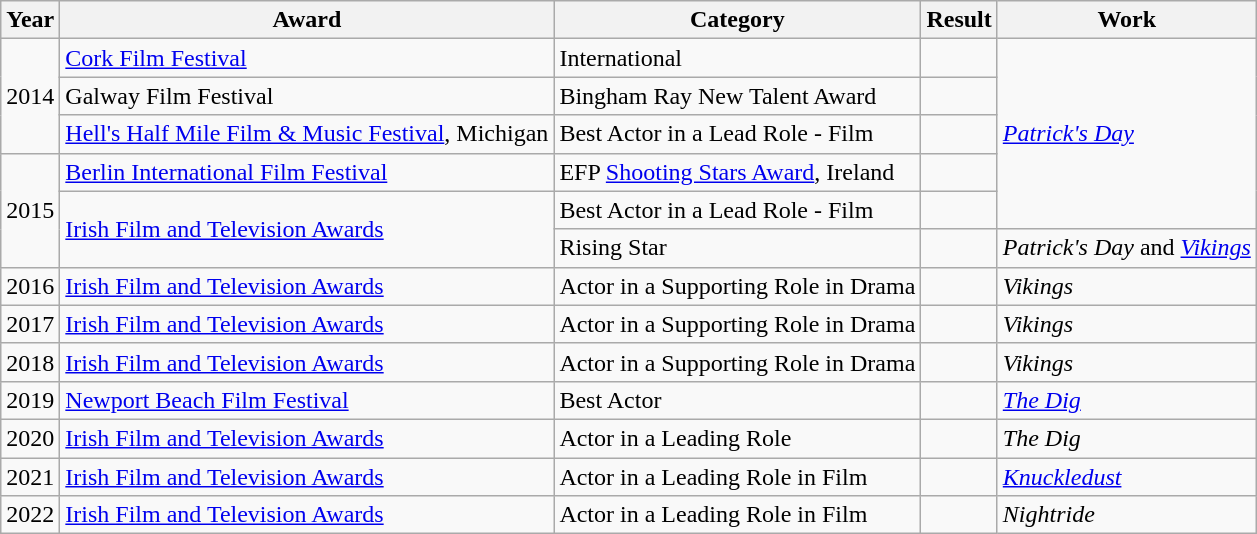<table class="wikitable sortable">
<tr>
<th>Year</th>
<th>Award</th>
<th>Category</th>
<th>Result</th>
<th>Work</th>
</tr>
<tr>
<td rowspan="3">2014</td>
<td><a href='#'>Cork Film Festival</a></td>
<td>International</td>
<td></td>
<td rowspan="5"><em><a href='#'>Patrick's Day</a></em></td>
</tr>
<tr>
<td>Galway Film Festival</td>
<td>Bingham Ray New Talent Award</td>
<td></td>
</tr>
<tr>
<td><a href='#'>Hell's Half Mile Film & Music Festival</a>, Michigan</td>
<td>Best Actor in a Lead Role - Film</td>
<td></td>
</tr>
<tr>
<td rowspan="3">2015</td>
<td><a href='#'>Berlin International Film Festival</a></td>
<td>EFP <a href='#'>Shooting Stars Award</a>, Ireland</td>
<td></td>
</tr>
<tr>
<td rowspan="2"><a href='#'>Irish Film and Television Awards</a></td>
<td>Best Actor in a Lead Role - Film</td>
<td></td>
</tr>
<tr>
<td>Rising Star</td>
<td></td>
<td><em>Patrick's Day</em> and <em><a href='#'>Vikings</a></em></td>
</tr>
<tr>
<td>2016</td>
<td><a href='#'>Irish Film and Television Awards</a></td>
<td>Actor in a Supporting Role in Drama</td>
<td></td>
<td><em>Vikings</em></td>
</tr>
<tr>
<td>2017</td>
<td><a href='#'>Irish Film and Television Awards</a></td>
<td>Actor in a Supporting Role in Drama</td>
<td></td>
<td><em>Vikings</em></td>
</tr>
<tr>
<td>2018</td>
<td><a href='#'>Irish Film and Television Awards</a></td>
<td>Actor in a Supporting Role in Drama</td>
<td></td>
<td><em>Vikings</em></td>
</tr>
<tr>
<td>2019</td>
<td><a href='#'>Newport Beach Film Festival</a></td>
<td>Best Actor</td>
<td></td>
<td><em><a href='#'>The Dig</a></em></td>
</tr>
<tr>
<td>2020</td>
<td><a href='#'>Irish Film and Television Awards</a></td>
<td>Actor in a Leading Role</td>
<td></td>
<td><em>The Dig</em></td>
</tr>
<tr>
<td>2021</td>
<td><a href='#'>Irish Film and Television Awards</a></td>
<td>Actor in a Leading Role in Film</td>
<td></td>
<td><em><a href='#'>Knuckledust</a></em></td>
</tr>
<tr>
<td>2022</td>
<td><a href='#'>Irish Film and Television Awards</a></td>
<td>Actor in a Leading Role in Film</td>
<td></td>
<td><em>Nightride</em></td>
</tr>
</table>
